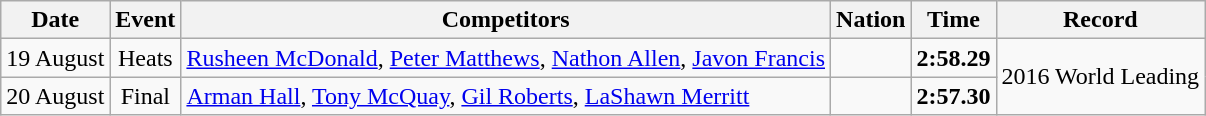<table class=wikitable style=text-align:center>
<tr>
<th>Date</th>
<th>Event</th>
<th>Competitors</th>
<th>Nation</th>
<th>Time</th>
<th>Record</th>
</tr>
<tr>
<td>19 August</td>
<td>Heats</td>
<td align=left><a href='#'>Rusheen McDonald</a>, <a href='#'>Peter Matthews</a>, <a href='#'>Nathon Allen</a>, <a href='#'>Javon Francis</a></td>
<td align=left></td>
<td><strong>2:58.29</strong></td>
<td rowspan=2>2016 World Leading</td>
</tr>
<tr>
<td>20 August</td>
<td>Final</td>
<td align=left><a href='#'>Arman Hall</a>, <a href='#'>Tony McQuay</a>, <a href='#'>Gil Roberts</a>, <a href='#'>LaShawn Merritt</a></td>
<td align=left></td>
<td><strong>2:57.30</strong></td>
</tr>
</table>
